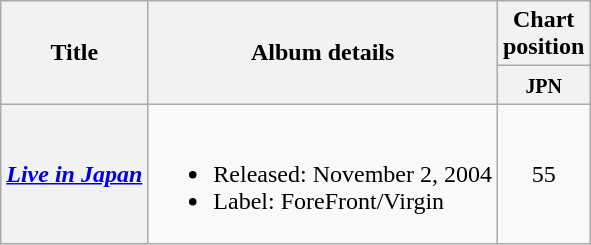<table class="wikitable plainrowheaders">
<tr>
<th rowspan="2">Title</th>
<th rowspan="2">Album details</th>
<th>Chart<br>position</th>
</tr>
<tr>
<th style="width:30px;"><small>JPN</small><br></th>
</tr>
<tr>
<th scope="row"><em><a href='#'>Live in Japan</a></em></th>
<td><br><ul><li>Released: November 2, 2004</li><li>Label: ForeFront/Virgin</li></ul></td>
<td style="text-align:center;">55</td>
</tr>
</table>
